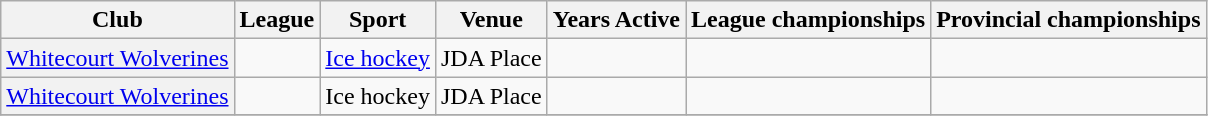<table class="wikitable sortable">
<tr>
<th scope="col">Club</th>
<th scope="col">League</th>
<th scope="col">Sport</th>
<th scope="col">Venue</th>
<th scope="col">Years Active</th>
<th scope="col">League championships</th>
<th scope="col">Provincial championships</th>
</tr>
<tr>
<th scope="row" style="font-weight: normal;"><a href='#'>Whitecourt Wolverines</a></th>
<td></td>
<td><a href='#'>Ice hockey</a></td>
<td>JDA Place</td>
<td></td>
<td></td>
<td></td>
</tr>
<tr>
<th scope="row" style="font-weight: normal;"><a href='#'>Whitecourt Wolverines</a></th>
<td></td>
<td>Ice hockey</td>
<td>JDA Place</td>
<td></td>
<td></td>
<td></td>
</tr>
<tr>
</tr>
</table>
